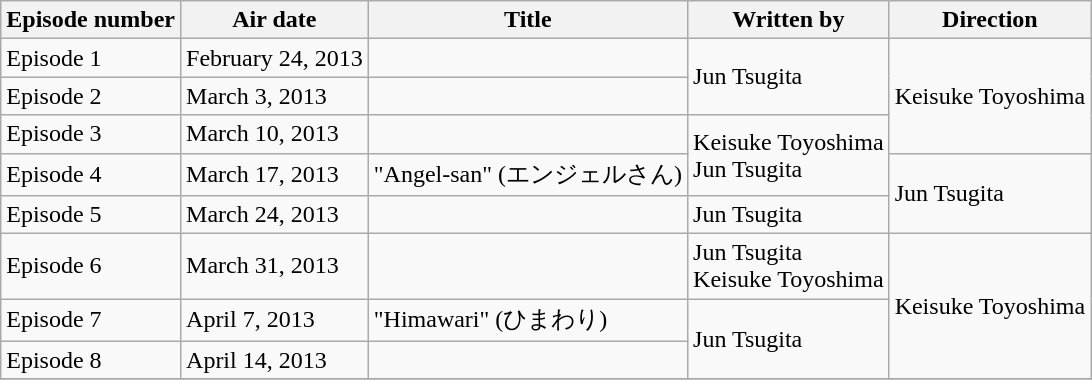<table class="wikitable">
<tr>
<th>Episode number</th>
<th>Air date</th>
<th>Title</th>
<th>Written by</th>
<th>Direction</th>
</tr>
<tr>
<td>Episode 1</td>
<td>February 24, 2013</td>
<td></td>
<td rowspan="2">Jun Tsugita</td>
<td rowspan="3">Keisuke Toyoshima</td>
</tr>
<tr>
<td>Episode 2</td>
<td>March 3, 2013</td>
<td></td>
</tr>
<tr>
<td>Episode 3</td>
<td>March 10, 2013</td>
<td></td>
<td rowspan="2">Keisuke Toyoshima<br>Jun Tsugita</td>
</tr>
<tr>
<td>Episode 4</td>
<td>March 17, 2013</td>
<td>"Angel-san" (エンジェルさん)</td>
<td rowspan="2">Jun Tsugita</td>
</tr>
<tr>
<td>Episode 5</td>
<td>March 24, 2013</td>
<td></td>
<td>Jun Tsugita</td>
</tr>
<tr>
<td>Episode 6</td>
<td>March 31, 2013</td>
<td></td>
<td>Jun Tsugita<br>Keisuke Toyoshima</td>
<td rowspan="3">Keisuke Toyoshima</td>
</tr>
<tr>
<td>Episode 7</td>
<td>April 7, 2013</td>
<td>"Himawari" (ひまわり)</td>
<td rowspan="2">Jun Tsugita</td>
</tr>
<tr>
<td>Episode 8</td>
<td>April 14, 2013</td>
<td></td>
</tr>
<tr>
</tr>
</table>
